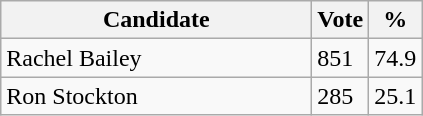<table class="wikitable">
<tr>
<th bgcolor="#DDDDFF" width="200px">Candidate</th>
<th bgcolor="#DDDDFF">Vote</th>
<th bgcolor="#DDDDFF">%</th>
</tr>
<tr>
<td>Rachel Bailey</td>
<td>851</td>
<td>74.9</td>
</tr>
<tr>
<td>Ron Stockton</td>
<td>285</td>
<td>25.1</td>
</tr>
</table>
